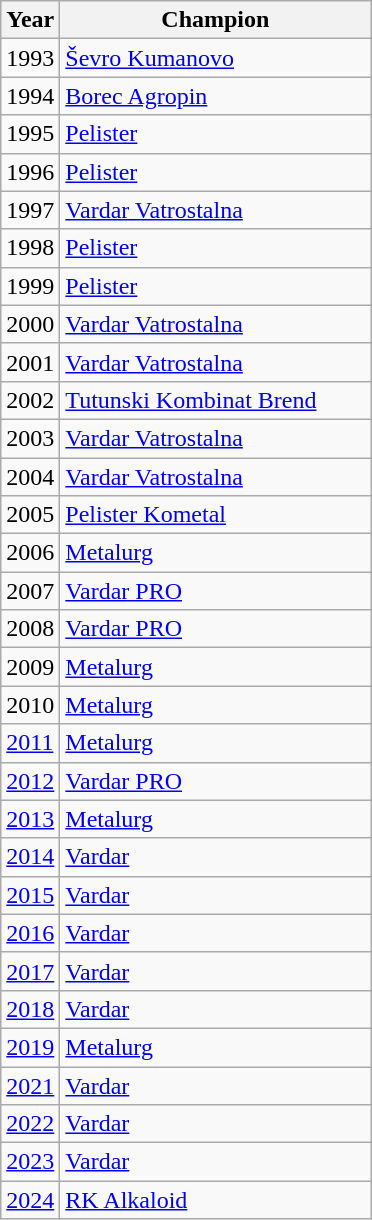<table class="sortable wikitable">
<tr>
<th>Year</th>
<th width=200>Champion </th>
</tr>
<tr>
<td>1993</td>
<td><a href='#'>Ševro Kumanovo</a></td>
</tr>
<tr>
<td>1994</td>
<td><a href='#'>Borec Agropin</a></td>
</tr>
<tr>
<td>1995</td>
<td><a href='#'>Pelister</a></td>
</tr>
<tr>
<td>1996</td>
<td><a href='#'>Pelister</a></td>
</tr>
<tr>
<td>1997</td>
<td><a href='#'>Vardar Vatrostalna</a></td>
</tr>
<tr>
<td>1998</td>
<td><a href='#'>Pelister</a></td>
</tr>
<tr>
<td>1999</td>
<td><a href='#'>Pelister</a></td>
</tr>
<tr>
<td>2000</td>
<td><a href='#'>Vardar Vatrostalna</a></td>
</tr>
<tr>
<td>2001</td>
<td><a href='#'>Vardar Vatrostalna</a></td>
</tr>
<tr>
<td>2002</td>
<td><a href='#'>Tutunski Kombinat Brend</a></td>
</tr>
<tr>
<td>2003</td>
<td><a href='#'>Vardar Vatrostalna</a></td>
</tr>
<tr>
<td>2004</td>
<td><a href='#'>Vardar Vatrostalna</a></td>
</tr>
<tr>
<td>2005</td>
<td><a href='#'>Pelister Kometal</a></td>
</tr>
<tr>
<td>2006</td>
<td><a href='#'>Metalurg</a></td>
</tr>
<tr>
<td>2007</td>
<td><a href='#'>Vardar PRO</a></td>
</tr>
<tr>
<td>2008</td>
<td><a href='#'>Vardar PRO</a></td>
</tr>
<tr>
<td>2009</td>
<td><a href='#'>Metalurg</a></td>
</tr>
<tr>
<td>2010</td>
<td><a href='#'>Metalurg</a></td>
</tr>
<tr>
<td><a href='#'>2011</a></td>
<td><a href='#'>Metalurg</a></td>
</tr>
<tr>
<td><a href='#'>2012</a></td>
<td><a href='#'>Vardar PRO</a></td>
</tr>
<tr>
<td><a href='#'>2013</a></td>
<td><a href='#'>Metalurg</a></td>
</tr>
<tr>
<td><a href='#'>2014</a></td>
<td><a href='#'>Vardar</a></td>
</tr>
<tr>
<td><a href='#'>2015</a></td>
<td><a href='#'>Vardar</a></td>
</tr>
<tr>
<td><a href='#'>2016</a></td>
<td><a href='#'>Vardar</a></td>
</tr>
<tr>
<td><a href='#'>2017</a></td>
<td><a href='#'>Vardar</a></td>
</tr>
<tr>
<td><a href='#'>2018</a></td>
<td><a href='#'>Vardar</a></td>
</tr>
<tr>
<td><a href='#'>2019</a></td>
<td><a href='#'>Metalurg</a></td>
</tr>
<tr>
<td><a href='#'>2021</a></td>
<td><a href='#'>Vardar</a></td>
</tr>
<tr>
<td><a href='#'>2022</a></td>
<td><a href='#'>Vardar</a></td>
</tr>
<tr>
<td><a href='#'>2023</a></td>
<td><a href='#'>Vardar</a></td>
</tr>
<tr>
<td><a href='#'>2024</a></td>
<td><a href='#'>RK Alkaloid</a></td>
</tr>
</table>
